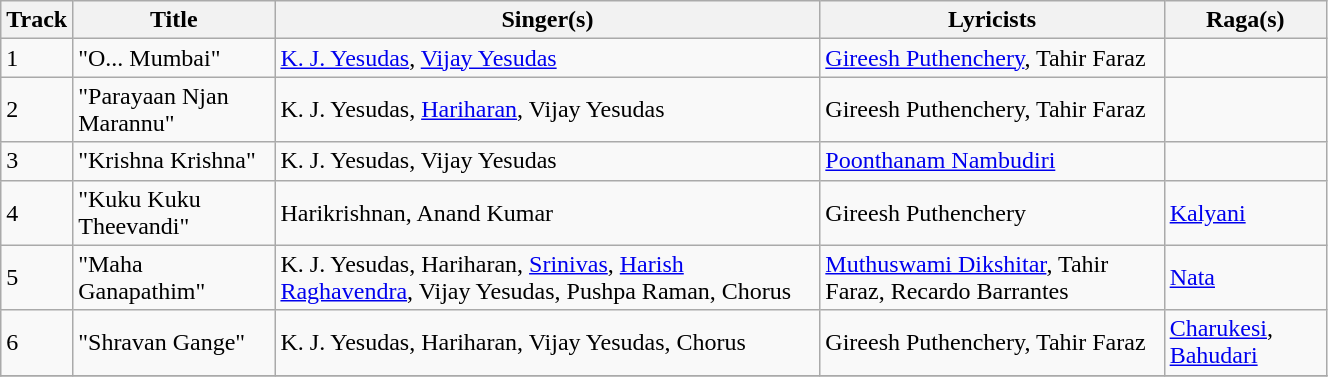<table class="wikitable" width="70%">
<tr>
<th>Track</th>
<th>Title</th>
<th>Singer(s)</th>
<th>Lyricists</th>
<th>Raga(s)</th>
</tr>
<tr>
<td>1</td>
<td>"O... Mumbai"</td>
<td><a href='#'>K. J. Yesudas</a>, <a href='#'>Vijay Yesudas</a></td>
<td><a href='#'>Gireesh Puthenchery</a>, Tahir Faraz</td>
<td></td>
</tr>
<tr>
<td>2</td>
<td>"Parayaan Njan Marannu"</td>
<td>K. J. Yesudas, <a href='#'>Hariharan</a>, Vijay Yesudas</td>
<td>Gireesh Puthenchery, Tahir Faraz</td>
<td></td>
</tr>
<tr>
<td>3</td>
<td>"Krishna Krishna"</td>
<td>K. J. Yesudas, Vijay Yesudas</td>
<td><a href='#'>Poonthanam Nambudiri</a></td>
<td></td>
</tr>
<tr>
<td>4</td>
<td>"Kuku Kuku Theevandi"</td>
<td>Harikrishnan, Anand Kumar</td>
<td>Gireesh Puthenchery</td>
<td><a href='#'>Kalyani</a></td>
</tr>
<tr>
<td>5</td>
<td>"Maha Ganapathim"</td>
<td>K. J. Yesudas, Hariharan, <a href='#'>Srinivas</a>, <a href='#'>Harish Raghavendra</a>, Vijay Yesudas, Pushpa Raman, Chorus</td>
<td><a href='#'>Muthuswami Dikshitar</a>, Tahir Faraz, Recardo Barrantes</td>
<td><a href='#'>Nata</a></td>
</tr>
<tr>
<td>6</td>
<td>"Shravan Gange"</td>
<td>K. J. Yesudas, Hariharan, Vijay Yesudas, Chorus</td>
<td>Gireesh Puthenchery, Tahir Faraz</td>
<td><a href='#'>Charukesi</a>, <a href='#'>Bahudari</a></td>
</tr>
<tr>
</tr>
</table>
